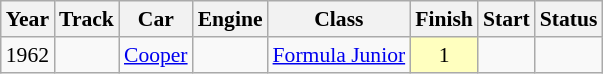<table class="wikitable" style="text-align:center; font-size:90%">
<tr>
<th>Year</th>
<th>Track</th>
<th>Car</th>
<th>Engine</th>
<th>Class</th>
<th>Finish</th>
<th>Start</th>
<th>Status</th>
</tr>
<tr>
<td>1962</td>
<td></td>
<td><a href='#'>Cooper</a></td>
<td></td>
<td><a href='#'>Formula Junior</a></td>
<td style="background:#FFFFBF;">1</td>
<td></td>
<td></td>
</tr>
</table>
